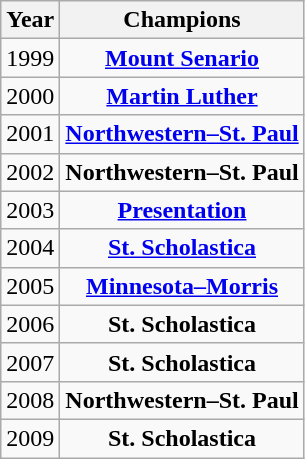<table class="wikitable sortable">
<tr>
<th>Year</th>
<th>Champions</th>
</tr>
<tr align=center>
<td>1999</td>
<td><strong><a href='#'>Mount Senario</a></strong></td>
</tr>
<tr align=center>
<td>2000</td>
<td><strong><a href='#'>Martin Luther</a></strong></td>
</tr>
<tr align=center>
<td>2001</td>
<td><strong><a href='#'>Northwestern–St. Paul</a></strong></td>
</tr>
<tr align=center>
<td>2002</td>
<td><strong>Northwestern–St. Paul</strong></td>
</tr>
<tr align=center>
<td>2003</td>
<td><strong><a href='#'>Presentation</a></strong></td>
</tr>
<tr align=center>
<td>2004</td>
<td><strong><a href='#'>St. Scholastica</a></strong></td>
</tr>
<tr align=center>
<td>2005</td>
<td><strong><a href='#'>Minnesota–Morris</a></strong></td>
</tr>
<tr align=center>
<td>2006</td>
<td><strong>St. Scholastica</strong></td>
</tr>
<tr align=center>
<td>2007</td>
<td><strong>St. Scholastica</strong></td>
</tr>
<tr align=center>
<td>2008</td>
<td><strong>Northwestern–St. Paul</strong></td>
</tr>
<tr align=center>
<td>2009</td>
<td><strong>St. Scholastica</strong></td>
</tr>
</table>
